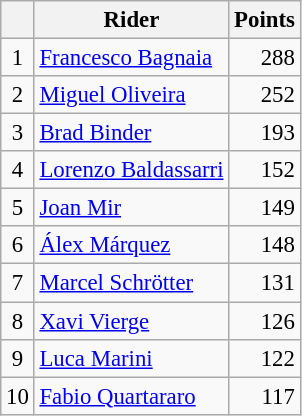<table class="wikitable" style="font-size: 95%;">
<tr>
<th></th>
<th>Rider</th>
<th>Points</th>
</tr>
<tr>
<td align=center>1</td>
<td> <a href='#'>Francesco Bagnaia</a></td>
<td align=right>288</td>
</tr>
<tr>
<td align=center>2</td>
<td> <a href='#'>Miguel Oliveira</a></td>
<td align=right>252</td>
</tr>
<tr>
<td align=center>3</td>
<td> <a href='#'>Brad Binder</a></td>
<td align=right>193</td>
</tr>
<tr>
<td align=center>4</td>
<td> <a href='#'>Lorenzo Baldassarri</a></td>
<td align=right>152</td>
</tr>
<tr>
<td align=center>5</td>
<td> <a href='#'>Joan Mir</a></td>
<td align=right>149</td>
</tr>
<tr>
<td align=center>6</td>
<td> <a href='#'>Álex Márquez</a></td>
<td align=right>148</td>
</tr>
<tr>
<td align=center>7</td>
<td> <a href='#'>Marcel Schrötter</a></td>
<td align=right>131</td>
</tr>
<tr>
<td align=center>8</td>
<td> <a href='#'>Xavi Vierge</a></td>
<td align=right>126</td>
</tr>
<tr>
<td align=center>9</td>
<td> <a href='#'>Luca Marini</a></td>
<td align=right>122</td>
</tr>
<tr>
<td align=center>10</td>
<td> <a href='#'>Fabio Quartararo</a></td>
<td align=right>117</td>
</tr>
</table>
